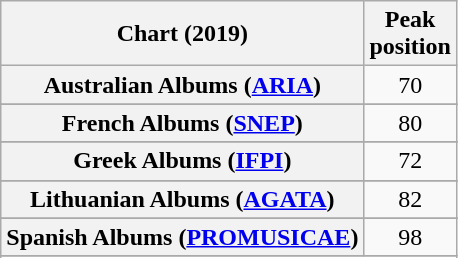<table class="wikitable sortable plainrowheaders" style="text-align:center">
<tr>
<th scope="col">Chart (2019)</th>
<th scope="col">Peak<br>position</th>
</tr>
<tr>
<th scope="row">Australian Albums (<a href='#'>ARIA</a>)</th>
<td>70</td>
</tr>
<tr>
</tr>
<tr>
</tr>
<tr>
</tr>
<tr>
</tr>
<tr>
<th scope="row">French Albums (<a href='#'>SNEP</a>)</th>
<td>80</td>
</tr>
<tr>
</tr>
<tr>
<th scope="row">Greek Albums (<a href='#'>IFPI</a>)</th>
<td>72</td>
</tr>
<tr>
</tr>
<tr>
<th scope="row">Lithuanian Albums (<a href='#'>AGATA</a>)</th>
<td>82</td>
</tr>
<tr>
</tr>
<tr>
</tr>
<tr>
<th scope="row">Spanish Albums (<a href='#'>PROMUSICAE</a>)</th>
<td>98</td>
</tr>
<tr>
</tr>
<tr>
</tr>
<tr>
</tr>
</table>
